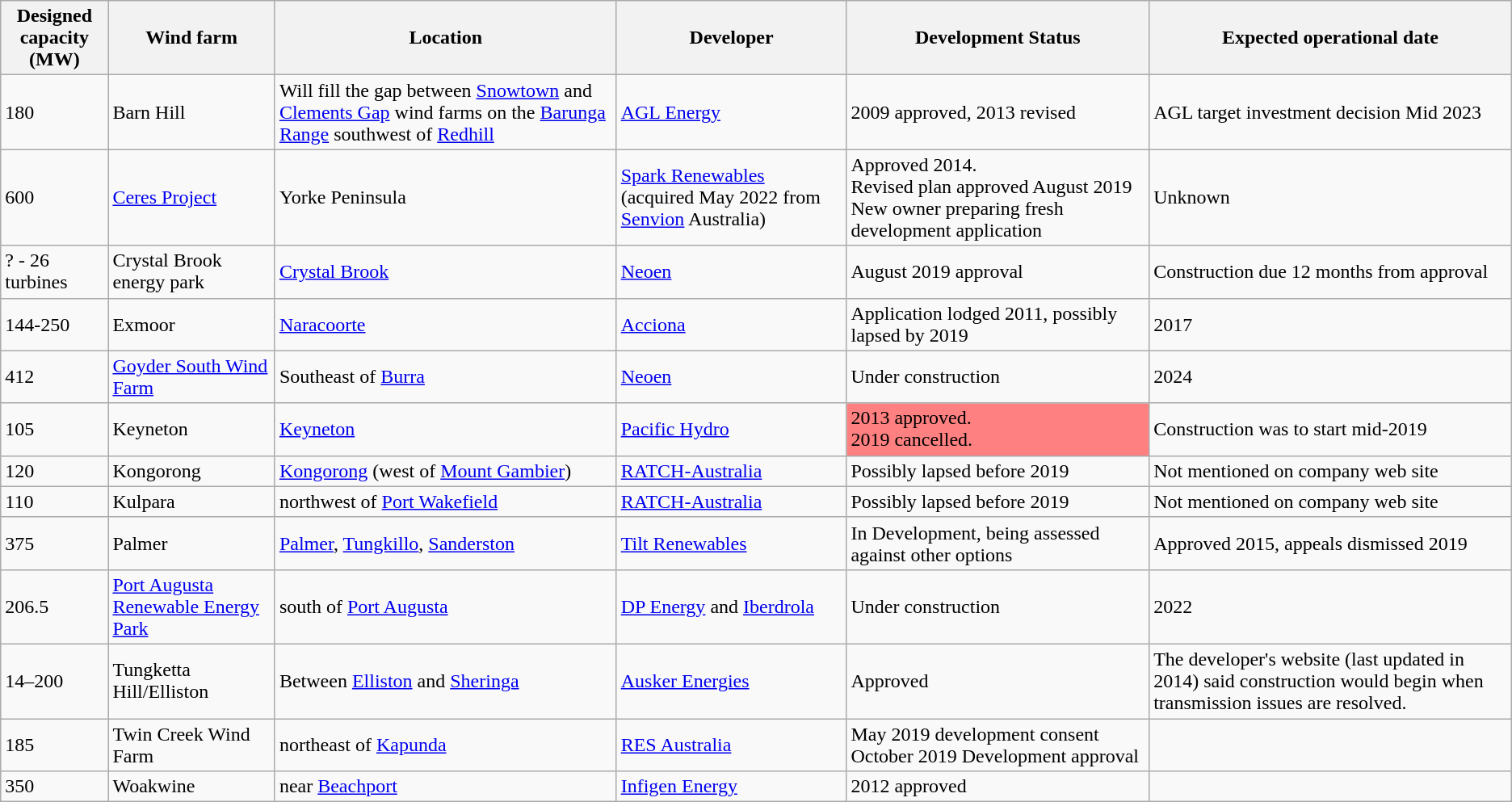<table class="wikitable sortable">
<tr>
<th>Designed capacity<br>(MW)</th>
<th>Wind farm</th>
<th>Location</th>
<th>Developer</th>
<th>Development Status</th>
<th>Expected operational date</th>
</tr>
<tr>
<td>180</td>
<td>Barn Hill</td>
<td>Will fill the gap between <a href='#'>Snowtown</a> and <a href='#'>Clements Gap</a> wind farms on the <a href='#'>Barunga Range</a> southwest of <a href='#'>Redhill</a></td>
<td><a href='#'>AGL Energy</a></td>
<td>2009 approved, 2013 revised</td>
<td>AGL target investment decision Mid 2023</td>
</tr>
<tr>
<td>600</td>
<td><a href='#'>Ceres Project</a></td>
<td>Yorke Peninsula</td>
<td><a href='#'>Spark Renewables</a> (acquired May 2022 from <a href='#'>Senvion</a> Australia)</td>
<td>Approved 2014.<br>Revised plan approved August 2019 New owner preparing fresh development application</td>
<td>Unknown</td>
</tr>
<tr>
<td>? - 26 turbines</td>
<td>Crystal Brook energy park</td>
<td><a href='#'>Crystal Brook</a></td>
<td><a href='#'>Neoen</a></td>
<td>August 2019 approval</td>
<td>Construction due 12 months from approval</td>
</tr>
<tr>
<td>144-250</td>
<td>Exmoor</td>
<td><a href='#'>Naracoorte</a></td>
<td><a href='#'>Acciona</a></td>
<td>Application lodged 2011, possibly lapsed by 2019</td>
<td>2017</td>
</tr>
<tr>
<td>412</td>
<td><a href='#'>Goyder South Wind Farm</a></td>
<td>Southeast of <a href='#'>Burra</a></td>
<td><a href='#'>Neoen</a></td>
<td>Under construction</td>
<td>2024</td>
</tr>
<tr>
<td>105</td>
<td>Keyneton</td>
<td><a href='#'>Keyneton</a></td>
<td><a href='#'>Pacific Hydro</a></td>
<td style="background:#FF8080">2013 approved.<br>2019 cancelled.</td>
<td>Construction was to start mid-2019</td>
</tr>
<tr>
<td>120</td>
<td>Kongorong</td>
<td><a href='#'>Kongorong</a> (west of <a href='#'>Mount Gambier</a>)</td>
<td><a href='#'>RATCH-Australia</a></td>
<td>Possibly lapsed before 2019</td>
<td> Not mentioned on company web site</td>
</tr>
<tr>
<td>110</td>
<td>Kulpara</td>
<td>northwest of <a href='#'>Port Wakefield</a></td>
<td><a href='#'>RATCH-Australia</a></td>
<td>Possibly lapsed before 2019</td>
<td> Not mentioned on company web site</td>
</tr>
<tr>
<td>375</td>
<td>Palmer</td>
<td><a href='#'>Palmer</a>, <a href='#'>Tungkillo</a>, <a href='#'>Sanderston</a></td>
<td><a href='#'>Tilt Renewables</a></td>
<td>In Development, being assessed against other options</td>
<td>Approved 2015, appeals dismissed 2019</td>
</tr>
<tr>
<td>206.5</td>
<td><a href='#'>Port Augusta Renewable Energy Park</a></td>
<td>south of <a href='#'>Port Augusta</a></td>
<td><a href='#'>DP Energy</a> and <a href='#'>Iberdrola</a></td>
<td>Under construction</td>
<td>2022</td>
</tr>
<tr>
<td>14–200</td>
<td>Tungketta Hill/Elliston</td>
<td>Between <a href='#'>Elliston</a> and <a href='#'>Sheringa</a></td>
<td><a href='#'>Ausker Energies</a></td>
<td>Approved</td>
<td>The developer's website (last updated in 2014) said construction would begin when transmission issues are resolved.</td>
</tr>
<tr>
<td>185</td>
<td>Twin Creek Wind Farm</td>
<td>northeast of <a href='#'>Kapunda</a></td>
<td><a href='#'>RES Australia</a></td>
<td>May 2019 development consent<br>October 2019 Development approval</td>
<td></td>
</tr>
<tr>
<td>350</td>
<td>Woakwine</td>
<td>near <a href='#'>Beachport</a></td>
<td><a href='#'>Infigen Energy</a></td>
<td>2012 approved</td>
<td></td>
</tr>
</table>
